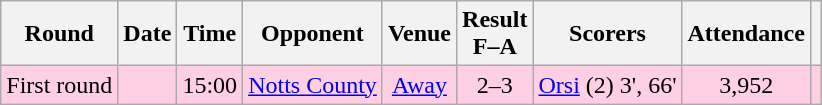<table class="wikitable" style="text-align:center">
<tr>
<th>Round</th>
<th>Date</th>
<th>Time</th>
<th>Opponent</th>
<th>Venue</th>
<th>Result<br>F–A</th>
<th class="unsortable">Scorers</th>
<th>Attendance</th>
<th class="unsortable"></th>
</tr>
<tr bgcolor="#ffd0e3">
<td>First round</td>
<td></td>
<td>15:00</td>
<td><a href='#'>Notts County</a></td>
<td><a href='#'>Away</a></td>
<td>2–3</td>
<td><a href='#'>Orsi</a> (2) 3', 66'</td>
<td>3,952</td>
<td></td>
</tr>
</table>
